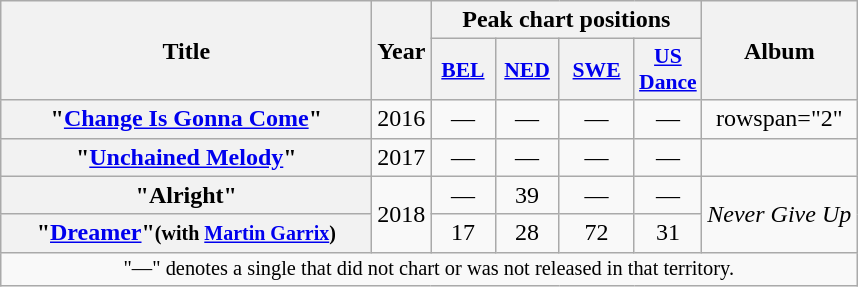<table class="wikitable plainrowheaders" style="text-align:center;">
<tr>
<th rowspan="2" scope="col" style="width:15em;">Title</th>
<th rowspan="2" scope="col">Year</th>
<th colspan="4">Peak chart positions</th>
<th rowspan="2" scope="col">Album</th>
</tr>
<tr>
<th scope="col" style="width:2.5em;font-size:90%;"><a href='#'>BEL</a><br></th>
<th scope="col" style="width:2.5em;font-size:90%;"><a href='#'>NED</a><br></th>
<th scope="col" style="width:3em;font-size:90%;"><a href='#'>SWE</a><br></th>
<th scope="col" style="width:2.5em;font-size:90%;"><a href='#'>US <br>Dance</a><br></th>
</tr>
<tr>
<th scope="row">"<a href='#'>Change Is Gonna Come</a>"</th>
<td>2016</td>
<td>—</td>
<td>—</td>
<td>—</td>
<td>—</td>
<td>rowspan="2" </td>
</tr>
<tr>
<th scope="row">"<a href='#'>Unchained Melody</a>"</th>
<td>2017</td>
<td>—</td>
<td>—</td>
<td>—</td>
<td>—</td>
</tr>
<tr>
<th scope="row">"Alright"</th>
<td rowspan="2">2018</td>
<td>—</td>
<td>39</td>
<td>—</td>
<td>—</td>
<td rowspan="2"><em>Never Give Up</em></td>
</tr>
<tr>
<th scope="row">"<a href='#'>Dreamer</a>"<small>(with <a href='#'>Martin Garrix</a>)</small></th>
<td>17</td>
<td>28</td>
<td>72</td>
<td>31</td>
</tr>
<tr>
<td colspan="7" style="font-size:85%">"—" denotes a single that did not chart or was not released in that territory.</td>
</tr>
</table>
